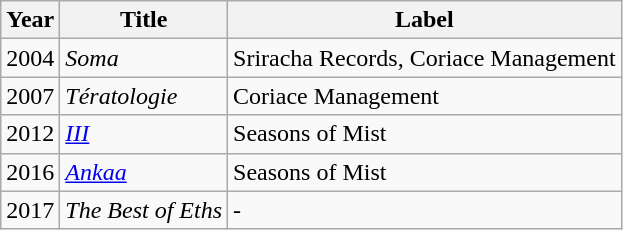<table class="wikitable">
<tr>
<th>Year</th>
<th>Title</th>
<th>Label</th>
</tr>
<tr>
<td>2004</td>
<td><em>Soma</em></td>
<td>Sriracha Records, Coriace Management</td>
</tr>
<tr>
<td>2007</td>
<td><em>Tératologie</em></td>
<td>Coriace Management</td>
</tr>
<tr>
<td>2012</td>
<td><em><a href='#'>III</a></em></td>
<td>Seasons of Mist</td>
</tr>
<tr>
<td>2016</td>
<td><em><a href='#'>Ankaa</a></em></td>
<td>Seasons of Mist</td>
</tr>
<tr>
<td>2017</td>
<td><em>The Best of Eths</em></td>
<td>-</td>
</tr>
</table>
